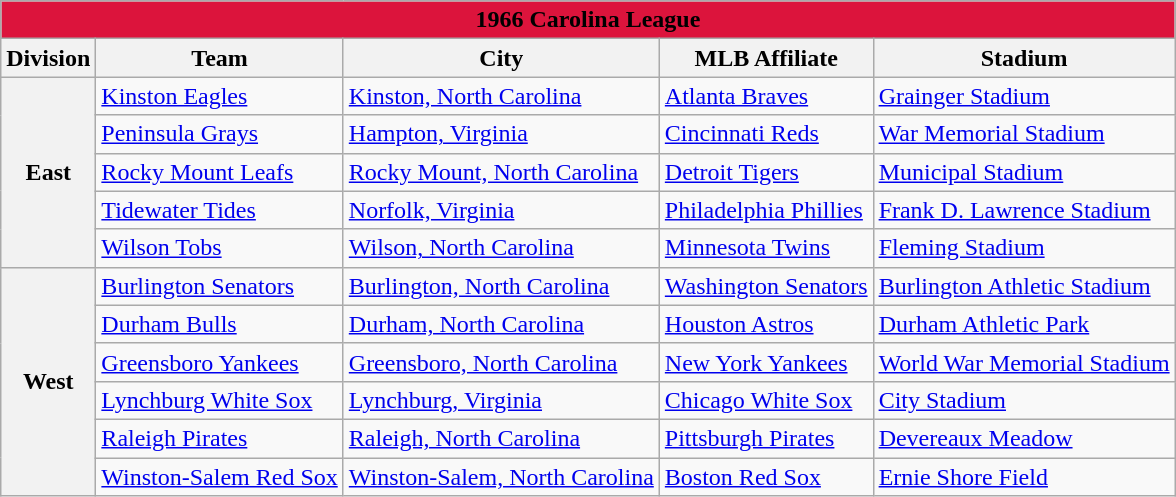<table class="wikitable" style="width:auto">
<tr>
<td bgcolor="#DC143C" align="center" colspan="7"><strong><span>1966 Carolina League</span></strong></td>
</tr>
<tr>
<th>Division</th>
<th>Team</th>
<th>City</th>
<th>MLB Affiliate</th>
<th>Stadium</th>
</tr>
<tr>
<th rowspan="5">East</th>
<td><a href='#'>Kinston Eagles</a></td>
<td><a href='#'>Kinston, North Carolina</a></td>
<td><a href='#'>Atlanta Braves</a></td>
<td><a href='#'>Grainger Stadium</a></td>
</tr>
<tr>
<td><a href='#'>Peninsula Grays</a></td>
<td><a href='#'>Hampton, Virginia</a></td>
<td><a href='#'>Cincinnati Reds</a></td>
<td><a href='#'>War Memorial Stadium</a></td>
</tr>
<tr>
<td><a href='#'>Rocky Mount Leafs</a></td>
<td><a href='#'>Rocky Mount, North Carolina</a></td>
<td><a href='#'>Detroit Tigers</a></td>
<td><a href='#'>Municipal Stadium</a></td>
</tr>
<tr>
<td><a href='#'>Tidewater Tides</a></td>
<td><a href='#'>Norfolk, Virginia</a></td>
<td><a href='#'>Philadelphia Phillies</a></td>
<td><a href='#'>Frank D. Lawrence Stadium</a></td>
</tr>
<tr>
<td><a href='#'>Wilson Tobs</a></td>
<td><a href='#'>Wilson, North Carolina</a></td>
<td><a href='#'>Minnesota Twins</a></td>
<td><a href='#'>Fleming Stadium</a></td>
</tr>
<tr>
<th rowspan="6">West</th>
<td><a href='#'>Burlington Senators</a></td>
<td><a href='#'>Burlington, North Carolina</a></td>
<td><a href='#'>Washington Senators</a></td>
<td><a href='#'>Burlington Athletic Stadium</a></td>
</tr>
<tr>
<td><a href='#'>Durham Bulls</a></td>
<td><a href='#'>Durham, North Carolina</a></td>
<td><a href='#'>Houston Astros</a></td>
<td><a href='#'>Durham Athletic Park</a></td>
</tr>
<tr>
<td><a href='#'>Greensboro Yankees</a></td>
<td><a href='#'>Greensboro, North Carolina</a></td>
<td><a href='#'>New York Yankees</a></td>
<td><a href='#'>World War Memorial Stadium</a></td>
</tr>
<tr>
<td><a href='#'>Lynchburg White Sox</a></td>
<td><a href='#'>Lynchburg, Virginia</a></td>
<td><a href='#'>Chicago White Sox</a></td>
<td><a href='#'>City Stadium</a></td>
</tr>
<tr>
<td><a href='#'>Raleigh Pirates</a></td>
<td><a href='#'>Raleigh, North Carolina</a></td>
<td><a href='#'>Pittsburgh Pirates</a></td>
<td><a href='#'>Devereaux Meadow</a></td>
</tr>
<tr>
<td><a href='#'>Winston-Salem Red Sox</a></td>
<td><a href='#'>Winston-Salem, North Carolina</a></td>
<td><a href='#'>Boston Red Sox</a></td>
<td><a href='#'>Ernie Shore Field</a></td>
</tr>
</table>
